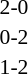<table style="width:50%;" cellspacing="1">
<tr>
<th width=15%></th>
<th width=10%></th>
<th width=15%></th>
</tr>
<tr>
</tr>
<tr style=font-size:90%>
<td align=right></td>
<td align=center>2-0</td>
<td></td>
</tr>
<tr style=font-size:90%>
<td align=right></td>
<td align=center>0-2</td>
<td></td>
</tr>
<tr style=font-size:90%>
<td align=right></td>
<td align=center>1-2</td>
<td></td>
</tr>
</table>
